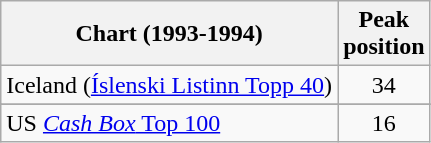<table Class = "wikitable sortable">
<tr>
<th>Chart (1993-1994)</th>
<th>Peak<br>position</th>
</tr>
<tr>
<td>Iceland (<a href='#'>Íslenski Listinn Topp 40</a>)</td>
<td align="center">34</td>
</tr>
<tr>
</tr>
<tr>
</tr>
<tr>
</tr>
<tr>
<td>US <a href='#'><em>Cash Box</em> Top 100</a></td>
<td align="center">16</td>
</tr>
</table>
